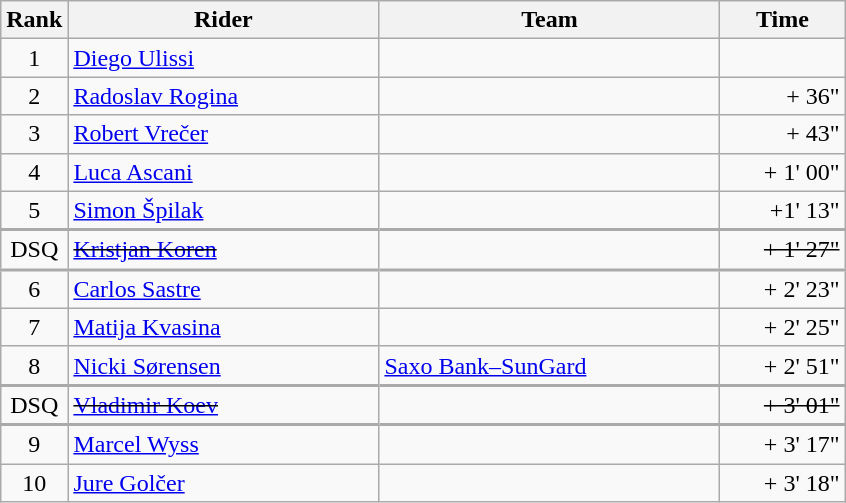<table class="wikitable">
<tr>
<th>Rank</th>
<th>Rider</th>
<th>Team</th>
<th>Time</th>
</tr>
<tr>
<td align=center>1</td>
<td width=200> <a href='#'>Diego Ulissi</a> </td>
<td width=220></td>
<td width=76 align=right></td>
</tr>
<tr>
<td align=center>2</td>
<td> <a href='#'>Radoslav Rogina</a></td>
<td></td>
<td align=right>+ 36"</td>
</tr>
<tr>
<td align=center>3</td>
<td> <a href='#'>Robert Vrečer</a> </td>
<td></td>
<td align=right>+ 43"</td>
</tr>
<tr>
<td align=center>4</td>
<td> <a href='#'>Luca Ascani</a></td>
<td></td>
<td align=right>+ 1' 00"</td>
</tr>
<tr>
<td align=center>5</td>
<td> <a href='#'>Simon Špilak</a></td>
<td></td>
<td align=right>+1' 13"</td>
</tr>
<tr>
<td style="border-top-width:2px" align=center>DSQ</td>
<td style="border-top-width:2px"><s> <a href='#'>Kristjan Koren</a> </s></td>
<td style="border-top-width:2px"><s></s></td>
<td style="border-top-width:2px" align=right><s>+ 1' 27"</s></td>
</tr>
<tr>
<td align=center style="border-top-width:2px">6</td>
<td style="border-top-width:2px"> <a href='#'>Carlos Sastre</a></td>
<td style="border-top-width:2px"></td>
<td style="border-top-width:2px" align=right>+ 2' 23"</td>
</tr>
<tr>
<td align=center>7</td>
<td> <a href='#'>Matija Kvasina</a></td>
<td></td>
<td align=right>+ 2' 25"</td>
</tr>
<tr>
<td align=center>8</td>
<td> <a href='#'>Nicki Sørensen</a></td>
<td><a href='#'>Saxo Bank–SunGard</a></td>
<td align=right>+ 2' 51"</td>
</tr>
<tr>
<td style="border-top-width:2px" align=center>DSQ</td>
<td style="border-top-width:2px"><s> <a href='#'>Vladimir Koev</a> </s></td>
<td style="border-top-width:2px"><s></s></td>
<td style="border-top-width:2px" align=right><s>+ 3' 01"</s></td>
</tr>
<tr>
<td align=center style="border-top-width:2px">9</td>
<td style="border-top-width:2px"> <a href='#'>Marcel Wyss</a></td>
<td style="border-top-width:2px"></td>
<td style="border-top-width:2px" align=right>+ 3' 17"</td>
</tr>
<tr>
<td align=center>10</td>
<td> <a href='#'>Jure Golčer</a></td>
<td></td>
<td align=right>+ 3' 18"</td>
</tr>
</table>
